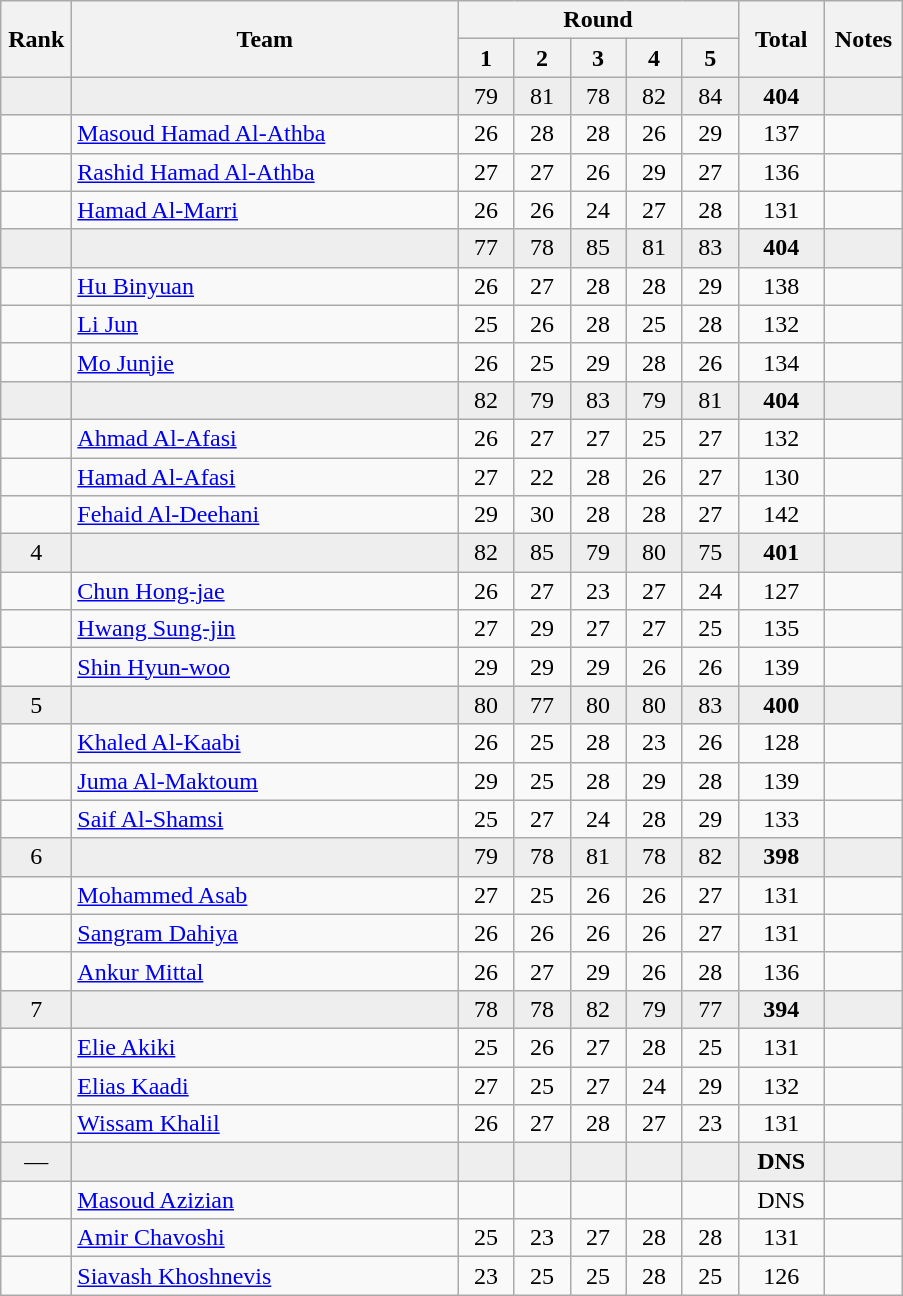<table class="wikitable" style="text-align:center">
<tr>
<th rowspan=2 width=40>Rank</th>
<th rowspan=2 width=250>Team</th>
<th colspan=5>Round</th>
<th rowspan=2 width=50>Total</th>
<th rowspan=2 width=45>Notes</th>
</tr>
<tr>
<th width=30>1</th>
<th width=30>2</th>
<th width=30>3</th>
<th width=30>4</th>
<th width=30>5</th>
</tr>
<tr bgcolor=eeeeee>
<td></td>
<td align=left></td>
<td>79</td>
<td>81</td>
<td>78</td>
<td>82</td>
<td>84</td>
<td><strong>404</strong></td>
<td></td>
</tr>
<tr>
<td></td>
<td align=left><a href='#'>Masoud Hamad Al-Athba</a></td>
<td>26</td>
<td>28</td>
<td>28</td>
<td>26</td>
<td>29</td>
<td>137</td>
<td></td>
</tr>
<tr>
<td></td>
<td align=left><a href='#'>Rashid Hamad Al-Athba</a></td>
<td>27</td>
<td>27</td>
<td>26</td>
<td>29</td>
<td>27</td>
<td>136</td>
<td></td>
</tr>
<tr>
<td></td>
<td align=left><a href='#'>Hamad Al-Marri</a></td>
<td>26</td>
<td>26</td>
<td>24</td>
<td>27</td>
<td>28</td>
<td>131</td>
<td></td>
</tr>
<tr bgcolor=eeeeee>
<td></td>
<td align=left></td>
<td>77</td>
<td>78</td>
<td>85</td>
<td>81</td>
<td>83</td>
<td><strong>404</strong></td>
<td></td>
</tr>
<tr>
<td></td>
<td align=left><a href='#'>Hu Binyuan</a></td>
<td>26</td>
<td>27</td>
<td>28</td>
<td>28</td>
<td>29</td>
<td>138</td>
<td></td>
</tr>
<tr>
<td></td>
<td align=left><a href='#'>Li Jun</a></td>
<td>25</td>
<td>26</td>
<td>28</td>
<td>25</td>
<td>28</td>
<td>132</td>
<td></td>
</tr>
<tr>
<td></td>
<td align=left><a href='#'>Mo Junjie</a></td>
<td>26</td>
<td>25</td>
<td>29</td>
<td>28</td>
<td>26</td>
<td>134</td>
<td></td>
</tr>
<tr bgcolor=eeeeee>
<td></td>
<td align=left></td>
<td>82</td>
<td>79</td>
<td>83</td>
<td>79</td>
<td>81</td>
<td><strong>404</strong></td>
<td></td>
</tr>
<tr>
<td></td>
<td align=left><a href='#'>Ahmad Al-Afasi</a></td>
<td>26</td>
<td>27</td>
<td>27</td>
<td>25</td>
<td>27</td>
<td>132</td>
<td></td>
</tr>
<tr>
<td></td>
<td align=left><a href='#'>Hamad Al-Afasi</a></td>
<td>27</td>
<td>22</td>
<td>28</td>
<td>26</td>
<td>27</td>
<td>130</td>
<td></td>
</tr>
<tr>
<td></td>
<td align=left><a href='#'>Fehaid Al-Deehani</a></td>
<td>29</td>
<td>30</td>
<td>28</td>
<td>28</td>
<td>27</td>
<td>142</td>
<td></td>
</tr>
<tr bgcolor=eeeeee>
<td>4</td>
<td align=left></td>
<td>82</td>
<td>85</td>
<td>79</td>
<td>80</td>
<td>75</td>
<td><strong>401</strong></td>
<td></td>
</tr>
<tr>
<td></td>
<td align=left><a href='#'>Chun Hong-jae</a></td>
<td>26</td>
<td>27</td>
<td>23</td>
<td>27</td>
<td>24</td>
<td>127</td>
<td></td>
</tr>
<tr>
<td></td>
<td align=left><a href='#'>Hwang Sung-jin</a></td>
<td>27</td>
<td>29</td>
<td>27</td>
<td>27</td>
<td>25</td>
<td>135</td>
<td></td>
</tr>
<tr>
<td></td>
<td align=left><a href='#'>Shin Hyun-woo</a></td>
<td>29</td>
<td>29</td>
<td>29</td>
<td>26</td>
<td>26</td>
<td>139</td>
<td></td>
</tr>
<tr bgcolor=eeeeee>
<td>5</td>
<td align=left></td>
<td>80</td>
<td>77</td>
<td>80</td>
<td>80</td>
<td>83</td>
<td><strong>400</strong></td>
<td></td>
</tr>
<tr>
<td></td>
<td align=left><a href='#'>Khaled Al-Kaabi</a></td>
<td>26</td>
<td>25</td>
<td>28</td>
<td>23</td>
<td>26</td>
<td>128</td>
<td></td>
</tr>
<tr>
<td></td>
<td align=left><a href='#'>Juma Al-Maktoum</a></td>
<td>29</td>
<td>25</td>
<td>28</td>
<td>29</td>
<td>28</td>
<td>139</td>
<td></td>
</tr>
<tr>
<td></td>
<td align=left><a href='#'>Saif Al-Shamsi</a></td>
<td>25</td>
<td>27</td>
<td>24</td>
<td>28</td>
<td>29</td>
<td>133</td>
<td></td>
</tr>
<tr bgcolor=eeeeee>
<td>6</td>
<td align=left></td>
<td>79</td>
<td>78</td>
<td>81</td>
<td>78</td>
<td>82</td>
<td><strong>398</strong></td>
<td></td>
</tr>
<tr>
<td></td>
<td align=left><a href='#'>Mohammed Asab</a></td>
<td>27</td>
<td>25</td>
<td>26</td>
<td>26</td>
<td>27</td>
<td>131</td>
<td></td>
</tr>
<tr>
<td></td>
<td align=left><a href='#'>Sangram Dahiya</a></td>
<td>26</td>
<td>26</td>
<td>26</td>
<td>26</td>
<td>27</td>
<td>131</td>
<td></td>
</tr>
<tr>
<td></td>
<td align=left><a href='#'>Ankur Mittal</a></td>
<td>26</td>
<td>27</td>
<td>29</td>
<td>26</td>
<td>28</td>
<td>136</td>
<td></td>
</tr>
<tr bgcolor=eeeeee>
<td>7</td>
<td align=left></td>
<td>78</td>
<td>78</td>
<td>82</td>
<td>79</td>
<td>77</td>
<td><strong>394</strong></td>
<td></td>
</tr>
<tr>
<td></td>
<td align=left><a href='#'>Elie Akiki</a></td>
<td>25</td>
<td>26</td>
<td>27</td>
<td>28</td>
<td>25</td>
<td>131</td>
<td></td>
</tr>
<tr>
<td></td>
<td align=left><a href='#'>Elias Kaadi</a></td>
<td>27</td>
<td>25</td>
<td>27</td>
<td>24</td>
<td>29</td>
<td>132</td>
<td></td>
</tr>
<tr>
<td></td>
<td align=left><a href='#'>Wissam Khalil</a></td>
<td>26</td>
<td>27</td>
<td>28</td>
<td>27</td>
<td>23</td>
<td>131</td>
<td></td>
</tr>
<tr bgcolor=eeeeee>
<td>—</td>
<td align=left></td>
<td></td>
<td></td>
<td></td>
<td></td>
<td></td>
<td><strong>DNS</strong></td>
<td></td>
</tr>
<tr>
<td></td>
<td align=left><a href='#'>Masoud Azizian</a></td>
<td></td>
<td></td>
<td></td>
<td></td>
<td></td>
<td>DNS</td>
<td></td>
</tr>
<tr>
<td></td>
<td align=left><a href='#'>Amir Chavoshi</a></td>
<td>25</td>
<td>23</td>
<td>27</td>
<td>28</td>
<td>28</td>
<td>131</td>
<td></td>
</tr>
<tr>
<td></td>
<td align=left><a href='#'>Siavash Khoshnevis</a></td>
<td>23</td>
<td>25</td>
<td>25</td>
<td>28</td>
<td>25</td>
<td>126</td>
<td></td>
</tr>
</table>
